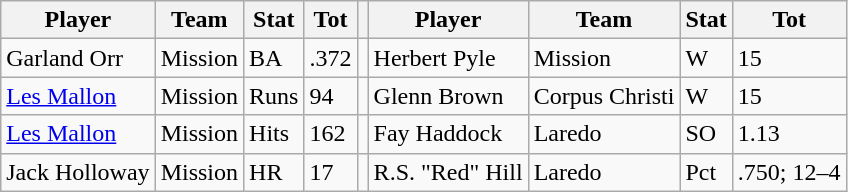<table class="wikitable">
<tr>
<th>Player</th>
<th>Team</th>
<th>Stat</th>
<th>Tot</th>
<th></th>
<th>Player</th>
<th>Team</th>
<th>Stat</th>
<th>Tot</th>
</tr>
<tr>
<td>Garland Orr</td>
<td>Mission</td>
<td>BA</td>
<td>.372</td>
<td></td>
<td>Herbert Pyle</td>
<td>Mission</td>
<td>W</td>
<td>15</td>
</tr>
<tr>
<td><a href='#'>Les Mallon</a></td>
<td>Mission</td>
<td>Runs</td>
<td>94</td>
<td></td>
<td>Glenn Brown</td>
<td>Corpus Christi</td>
<td>W</td>
<td>15</td>
</tr>
<tr>
<td><a href='#'>Les Mallon</a></td>
<td>Mission</td>
<td>Hits</td>
<td>162</td>
<td></td>
<td>Fay Haddock</td>
<td>Laredo</td>
<td>SO</td>
<td>1.13</td>
</tr>
<tr>
<td>Jack Holloway</td>
<td>Mission</td>
<td>HR</td>
<td>17</td>
<td></td>
<td>R.S. "Red" Hill</td>
<td>Laredo</td>
<td>Pct</td>
<td>.750; 12–4</td>
</tr>
</table>
